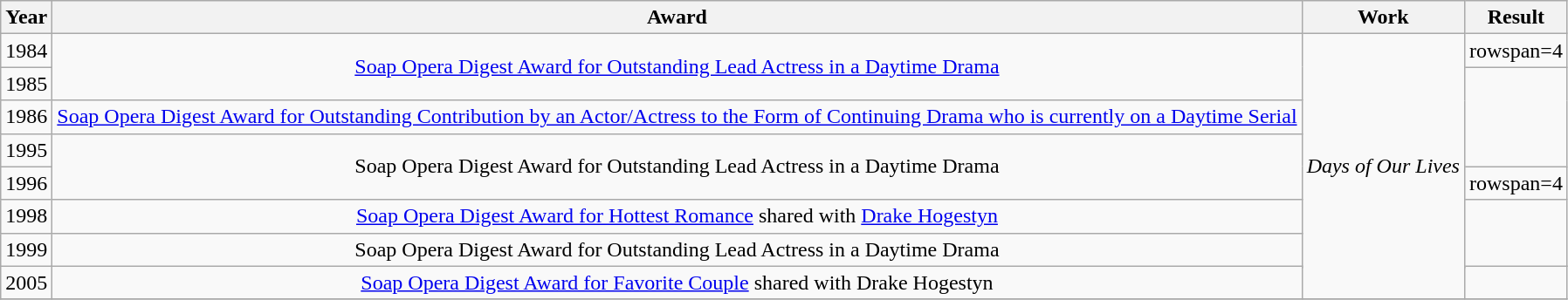<table class="wikitable sortable">
<tr>
<th scope="col">Year</th>
<th scope="col">Award</th>
<th scope="col">Work</th>
<th scope="col">Result</th>
</tr>
<tr>
<td>1984</td>
<td rowspan=2 style="text-align:center"><a href='#'>Soap Opera Digest Award for Outstanding Lead Actress in a Daytime Drama</a></td>
<td rowspan=9 style="text-align:center"><em>Days of Our Lives</em></td>
<td>rowspan=4 </td>
</tr>
<tr>
<td>1985</td>
</tr>
<tr>
<td>1986</td>
<td align=center><a href='#'>Soap Opera Digest Award for Outstanding Contribution by an Actor/Actress to the Form of Continuing Drama who is currently on a Daytime Serial</a></td>
</tr>
<tr>
<td>1995</td>
<td rowspan=2 style="text-align:center">Soap Opera Digest Award for Outstanding Lead Actress in a Daytime Drama</td>
</tr>
<tr>
<td>1996</td>
<td>rowspan=4 </td>
</tr>
<tr>
<td>1998</td>
<td align=center><a href='#'>Soap Opera Digest Award for Hottest Romance</a> shared with <a href='#'>Drake Hogestyn</a></td>
</tr>
<tr>
<td>1999</td>
<td rowspan=2 style="text-align:center">Soap Opera Digest Award for Outstanding Lead Actress in a Daytime Drama</td>
</tr>
<tr>
<td rowspan=2 style="text-align:center">2005</td>
</tr>
<tr>
<td align=center><a href='#'>Soap Opera Digest Award for Favorite Couple</a> shared with Drake Hogestyn</td>
<td></td>
</tr>
<tr>
</tr>
</table>
